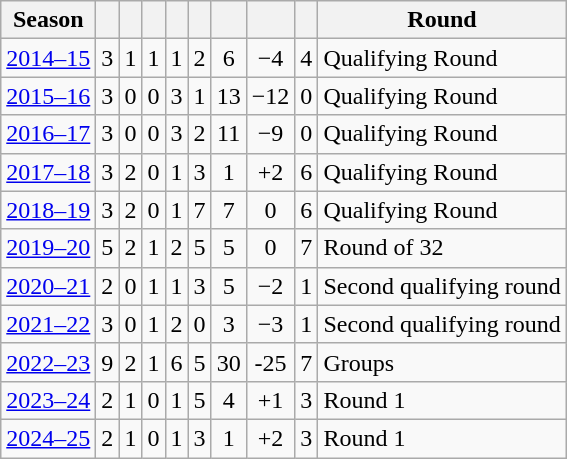<table class=wikitable>
<tr>
<th>Season</th>
<th></th>
<th></th>
<th></th>
<th></th>
<th></th>
<th></th>
<th></th>
<th></th>
<th>Round</th>
</tr>
<tr align=center>
<td><a href='#'>2014–15</a></td>
<td>3</td>
<td>1</td>
<td>1</td>
<td>1</td>
<td>2</td>
<td>6</td>
<td>−4</td>
<td>4</td>
<td align=left>Qualifying Round</td>
</tr>
<tr align=center>
<td><a href='#'>2015–16</a></td>
<td>3</td>
<td>0</td>
<td>0</td>
<td>3</td>
<td>1</td>
<td>13</td>
<td>−12</td>
<td>0</td>
<td align=left>Qualifying Round</td>
</tr>
<tr align=center>
<td><a href='#'>2016–17</a></td>
<td>3</td>
<td>0</td>
<td>0</td>
<td>3</td>
<td>2</td>
<td>11</td>
<td>−9</td>
<td>0</td>
<td align=left>Qualifying Round</td>
</tr>
<tr align=center>
<td><a href='#'>2017–18</a></td>
<td>3</td>
<td>2</td>
<td>0</td>
<td>1</td>
<td>3</td>
<td>1</td>
<td>+2</td>
<td>6</td>
<td align=left>Qualifying Round</td>
</tr>
<tr align=center>
<td><a href='#'>2018–19</a></td>
<td>3</td>
<td>2</td>
<td>0</td>
<td>1</td>
<td>7</td>
<td>7</td>
<td>0</td>
<td>6</td>
<td align=left>Qualifying Round</td>
</tr>
<tr align=center>
<td><a href='#'>2019–20</a></td>
<td>5</td>
<td>2</td>
<td>1</td>
<td>2</td>
<td>5</td>
<td>5</td>
<td>0</td>
<td>7</td>
<td align=left>Round of 32</td>
</tr>
<tr align=center>
<td><a href='#'>2020–21</a></td>
<td>2</td>
<td>0</td>
<td>1</td>
<td>1</td>
<td>3</td>
<td>5</td>
<td>−2</td>
<td>1</td>
<td align=left>Second qualifying round</td>
</tr>
<tr align=center>
<td><a href='#'>2021–22</a></td>
<td>3</td>
<td>0</td>
<td>1</td>
<td>2</td>
<td>0</td>
<td>3</td>
<td>−3</td>
<td>1</td>
<td align=left>Second qualifying round</td>
</tr>
<tr align=center>
<td><a href='#'>2022–23</a></td>
<td>9</td>
<td>2</td>
<td>1</td>
<td>6</td>
<td>5</td>
<td>30</td>
<td>-25</td>
<td>7</td>
<td align=left>Groups</td>
</tr>
<tr align=center>
<td><a href='#'>2023–24</a></td>
<td>2</td>
<td>1</td>
<td>0</td>
<td>1</td>
<td>5</td>
<td>4</td>
<td>+1</td>
<td>3</td>
<td align=left>Round 1</td>
</tr>
<tr align=center>
<td><a href='#'>2024–25</a></td>
<td>2</td>
<td>1</td>
<td>0</td>
<td>1</td>
<td>3</td>
<td>1</td>
<td>+2</td>
<td>3</td>
<td align=left>Round 1</td>
</tr>
</table>
